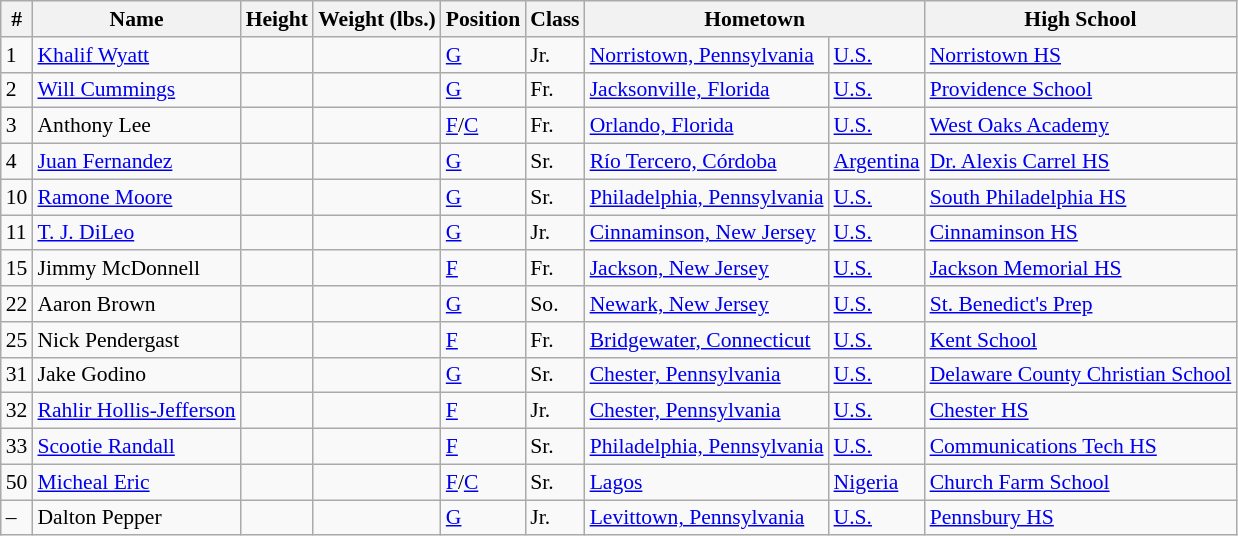<table class="wikitable" style="font-size: 90%">
<tr>
<th>#</th>
<th>Name</th>
<th>Height</th>
<th>Weight (lbs.)</th>
<th>Position</th>
<th>Class</th>
<th colspan="2">Hometown</th>
<th>High School</th>
</tr>
<tr>
<td>1</td>
<td><a href='#'>Khalif Wyatt</a></td>
<td></td>
<td></td>
<td><a href='#'>G</a></td>
<td>Jr.</td>
<td><a href='#'>Norristown, Pennsylvania</a></td>
<td><a href='#'>U.S.</a></td>
<td><a href='#'>Norristown HS</a></td>
</tr>
<tr>
<td>2</td>
<td><a href='#'>Will Cummings</a></td>
<td></td>
<td></td>
<td><a href='#'>G</a></td>
<td>Fr.</td>
<td><a href='#'>Jacksonville, Florida</a></td>
<td><a href='#'>U.S.</a></td>
<td><a href='#'>Providence School</a></td>
</tr>
<tr>
<td>3</td>
<td>Anthony Lee</td>
<td></td>
<td></td>
<td><a href='#'>F</a>/<a href='#'>C</a></td>
<td>Fr.</td>
<td><a href='#'>Orlando, Florida</a></td>
<td><a href='#'>U.S.</a></td>
<td><a href='#'>West Oaks Academy</a></td>
</tr>
<tr>
<td>4</td>
<td><a href='#'>Juan Fernandez</a></td>
<td></td>
<td></td>
<td><a href='#'>G</a></td>
<td>Sr.</td>
<td><a href='#'>Río Tercero, Córdoba</a></td>
<td><a href='#'>Argentina</a></td>
<td><a href='#'>Dr. Alexis Carrel HS</a></td>
</tr>
<tr>
<td>10</td>
<td><a href='#'>Ramone Moore</a></td>
<td></td>
<td></td>
<td><a href='#'>G</a></td>
<td>Sr.</td>
<td><a href='#'>Philadelphia, Pennsylvania</a></td>
<td><a href='#'>U.S.</a></td>
<td><a href='#'>South Philadelphia HS</a></td>
</tr>
<tr>
<td>11</td>
<td><a href='#'>T. J. DiLeo</a></td>
<td></td>
<td></td>
<td><a href='#'>G</a></td>
<td>Jr.</td>
<td><a href='#'>Cinnaminson, New Jersey</a></td>
<td><a href='#'>U.S.</a></td>
<td><a href='#'>Cinnaminson HS</a></td>
</tr>
<tr>
<td>15</td>
<td>Jimmy McDonnell</td>
<td></td>
<td></td>
<td><a href='#'>F</a></td>
<td>Fr.</td>
<td><a href='#'>Jackson, New Jersey</a></td>
<td><a href='#'>U.S.</a></td>
<td><a href='#'>Jackson Memorial HS</a></td>
</tr>
<tr>
<td>22</td>
<td>Aaron Brown</td>
<td></td>
<td></td>
<td><a href='#'>G</a></td>
<td>So.</td>
<td><a href='#'>Newark, New Jersey</a></td>
<td><a href='#'>U.S.</a></td>
<td><a href='#'>St. Benedict's Prep</a></td>
</tr>
<tr>
<td>25</td>
<td>Nick Pendergast</td>
<td></td>
<td></td>
<td><a href='#'>F</a></td>
<td>Fr.</td>
<td><a href='#'>Bridgewater, Connecticut</a></td>
<td><a href='#'>U.S.</a></td>
<td><a href='#'>Kent School</a></td>
</tr>
<tr>
<td>31</td>
<td>Jake Godino</td>
<td></td>
<td></td>
<td><a href='#'>G</a></td>
<td>Sr.</td>
<td><a href='#'>Chester, Pennsylvania</a></td>
<td><a href='#'>U.S.</a></td>
<td><a href='#'>Delaware County Christian School</a></td>
</tr>
<tr>
<td>32</td>
<td><a href='#'>Rahlir Hollis-Jefferson</a></td>
<td></td>
<td></td>
<td><a href='#'>F</a></td>
<td>Jr.</td>
<td><a href='#'>Chester, Pennsylvania</a></td>
<td><a href='#'>U.S.</a></td>
<td><a href='#'>Chester HS</a></td>
</tr>
<tr>
<td>33</td>
<td><a href='#'>Scootie Randall</a></td>
<td></td>
<td></td>
<td><a href='#'>F</a></td>
<td>Sr.</td>
<td><a href='#'>Philadelphia, Pennsylvania</a></td>
<td><a href='#'>U.S.</a></td>
<td><a href='#'>Communications Tech HS</a></td>
</tr>
<tr>
<td>50</td>
<td><a href='#'>Micheal Eric</a></td>
<td></td>
<td></td>
<td><a href='#'>F</a>/<a href='#'>C</a></td>
<td>Sr.</td>
<td><a href='#'>Lagos</a></td>
<td><a href='#'>Nigeria</a></td>
<td><a href='#'>Church Farm School</a></td>
</tr>
<tr>
<td>–</td>
<td>Dalton Pepper</td>
<td></td>
<td></td>
<td><a href='#'>G</a></td>
<td>Jr.</td>
<td><a href='#'>Levittown, Pennsylvania</a></td>
<td><a href='#'>U.S.</a></td>
<td><a href='#'>Pennsbury HS</a></td>
</tr>
</table>
